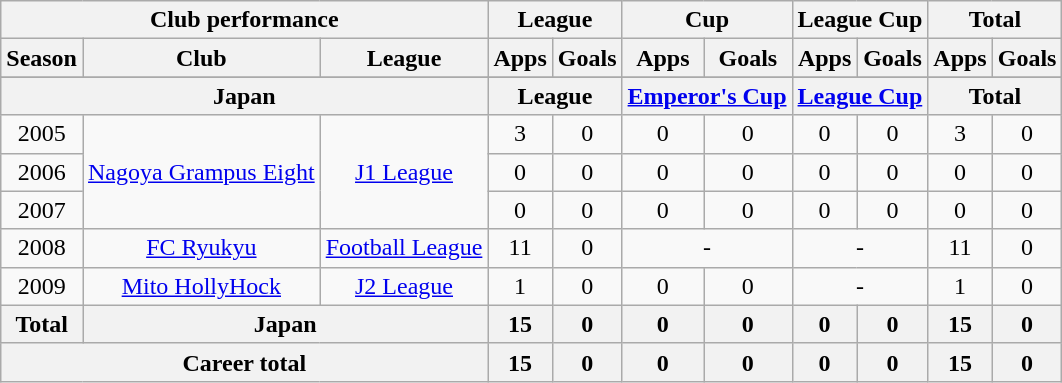<table class="wikitable" style="text-align:center">
<tr>
<th colspan=3>Club performance</th>
<th colspan=2>League</th>
<th colspan=2>Cup</th>
<th colspan=2>League Cup</th>
<th colspan=2>Total</th>
</tr>
<tr>
<th>Season</th>
<th>Club</th>
<th>League</th>
<th>Apps</th>
<th>Goals</th>
<th>Apps</th>
<th>Goals</th>
<th>Apps</th>
<th>Goals</th>
<th>Apps</th>
<th>Goals</th>
</tr>
<tr>
</tr>
<tr>
<th colspan=3>Japan</th>
<th colspan=2>League</th>
<th colspan=2><a href='#'>Emperor's Cup</a></th>
<th colspan=2><a href='#'>League Cup</a></th>
<th colspan=2>Total</th>
</tr>
<tr>
<td>2005</td>
<td rowspan="3"><a href='#'>Nagoya Grampus Eight</a></td>
<td rowspan="3"><a href='#'>J1 League</a></td>
<td>3</td>
<td>0</td>
<td>0</td>
<td>0</td>
<td>0</td>
<td>0</td>
<td>3</td>
<td>0</td>
</tr>
<tr>
<td>2006</td>
<td>0</td>
<td>0</td>
<td>0</td>
<td>0</td>
<td>0</td>
<td>0</td>
<td>0</td>
<td>0</td>
</tr>
<tr>
<td>2007</td>
<td>0</td>
<td>0</td>
<td>0</td>
<td>0</td>
<td>0</td>
<td>0</td>
<td>0</td>
<td>0</td>
</tr>
<tr>
<td>2008</td>
<td><a href='#'>FC Ryukyu</a></td>
<td><a href='#'>Football League</a></td>
<td>11</td>
<td>0</td>
<td colspan="2">-</td>
<td colspan="2">-</td>
<td>11</td>
<td>0</td>
</tr>
<tr>
<td>2009</td>
<td><a href='#'>Mito HollyHock</a></td>
<td><a href='#'>J2 League</a></td>
<td>1</td>
<td>0</td>
<td>0</td>
<td>0</td>
<td colspan="2">-</td>
<td>1</td>
<td>0</td>
</tr>
<tr>
<th rowspan=1>Total</th>
<th colspan=2>Japan</th>
<th>15</th>
<th>0</th>
<th>0</th>
<th>0</th>
<th>0</th>
<th>0</th>
<th>15</th>
<th>0</th>
</tr>
<tr>
<th colspan=3>Career total</th>
<th>15</th>
<th>0</th>
<th>0</th>
<th>0</th>
<th>0</th>
<th>0</th>
<th>15</th>
<th>0</th>
</tr>
</table>
